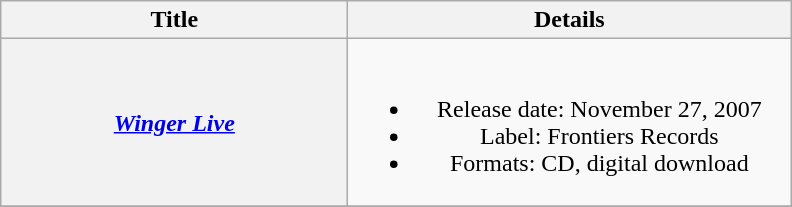<table class="wikitable plainrowheaders" style="text-align:center;">
<tr>
<th style="width:14em;">Title</th>
<th style="width:18em;">Details</th>
</tr>
<tr>
<th scope="row"><em><a href='#'>Winger Live</a></em></th>
<td><br><ul><li>Release date: November 27, 2007</li><li>Label: Frontiers Records</li><li>Formats: CD, digital download</li></ul></td>
</tr>
<tr>
</tr>
</table>
